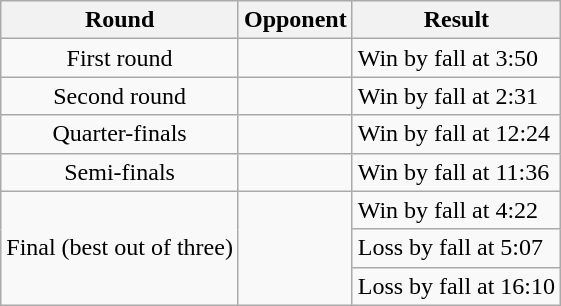<table class="wikitable" style=" text-align:center;">
<tr>
<th>Round</th>
<th>Opponent</th>
<th>Result</th>
</tr>
<tr>
<td>First round</td>
<td></td>
<td align=left>Win by fall at 3:50</td>
</tr>
<tr>
<td>Second round</td>
<td></td>
<td align=left>Win by fall at 2:31</td>
</tr>
<tr>
<td>Quarter-finals</td>
<td></td>
<td align=left>Win by fall at 12:24</td>
</tr>
<tr>
<td>Semi-finals</td>
<td></td>
<td align=left>Win by fall at 11:36</td>
</tr>
<tr>
<td rowspan=3>Final (best out of three)</td>
<td rowspan=3></td>
<td align=left>Win by fall at 4:22</td>
</tr>
<tr>
<td align=left>Loss by fall at 5:07</td>
</tr>
<tr>
<td align=left>Loss by fall at 16:10 </td>
</tr>
</table>
